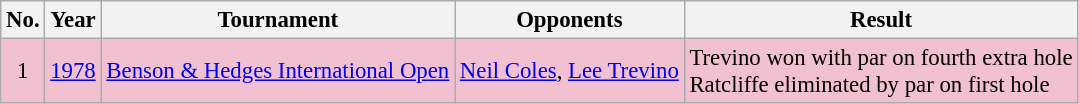<table class="wikitable" style="font-size:95%;">
<tr>
<th>No.</th>
<th>Year</th>
<th>Tournament</th>
<th>Opponents</th>
<th>Result</th>
</tr>
<tr style="background:#F2C1D1;">
<td align=center>1</td>
<td><a href='#'>1978</a></td>
<td><a href='#'>Benson & Hedges International Open</a></td>
<td> <a href='#'>Neil Coles</a>,  <a href='#'>Lee Trevino</a></td>
<td>Trevino won with par on fourth extra hole<br>Ratcliffe eliminated by par on first hole</td>
</tr>
</table>
